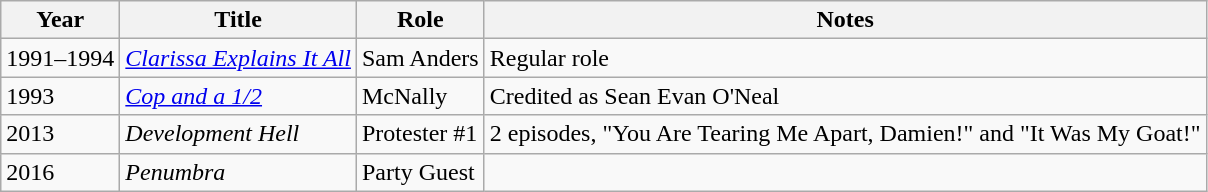<table class="wikitable sortable">
<tr>
<th>Year</th>
<th>Title</th>
<th>Role</th>
<th class="unsortable">Notes</th>
</tr>
<tr>
<td>1991–1994</td>
<td><em><a href='#'>Clarissa Explains It All</a></em></td>
<td>Sam Anders</td>
<td>Regular role</td>
</tr>
<tr>
<td>1993</td>
<td><em><a href='#'>Cop and a 1/2</a></em></td>
<td>McNally</td>
<td>Credited as Sean Evan O'Neal</td>
</tr>
<tr>
<td>2013</td>
<td><em>Development Hell</em></td>
<td>Protester #1</td>
<td>2 episodes, "You Are Tearing Me Apart, Damien!" and "It Was My Goat!"</td>
</tr>
<tr>
<td>2016</td>
<td><em>Penumbra</em></td>
<td>Party Guest</td>
<td></td>
</tr>
</table>
